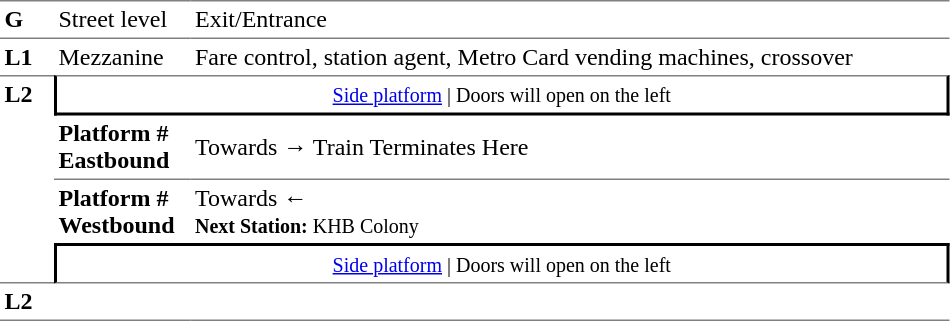<table table border=0 cellspacing=0 cellpadding=3>
<tr>
<td style="border-bottom:solid 1px gray;border-top:solid 1px gray;" width=30 valign=top><strong>G</strong></td>
<td style="border-top:solid 1px gray;border-bottom:solid 1px gray;" width=85 valign=top>Street level</td>
<td style="border-top:solid 1px gray;border-bottom:solid 1px gray;" width=500 valign=top>Exit/Entrance</td>
</tr>
<tr>
<td valign=top><strong>L1</strong></td>
<td valign=top>Mezzanine</td>
<td valign=top>Fare control, station agent, Metro Card vending machines, crossover<br></td>
</tr>
<tr>
<td style="border-top:solid 1px gray;border-bottom:solid 1px gray;" width=30 rowspan=4 valign=top><strong>L2</strong></td>
<td style="border-top:solid 1px gray;border-right:solid 2px black;border-left:solid 2px black;border-bottom:solid 2px black;text-align:center;" colspan=2><small><a href='#'>Side platform</a> | Doors will open on the left </small></td>
</tr>
<tr>
<td style="border-bottom:solid 1px gray;" width=85><span><strong>Platform #</strong><br><strong>Eastbound</strong></span></td>
<td style="border-bottom:solid 1px gray;" width=500>Towards → Train Terminates Here</td>
</tr>
<tr>
<td><span><strong>Platform #</strong><br><strong>Westbound</strong></span></td>
<td>Towards ← <br><small><strong>Next Station:</strong> KHB Colony</small></td>
</tr>
<tr>
<td style="border-top:solid 2px black;border-right:solid 2px black;border-left:solid 2px black;border-bottom:solid 1px gray;" colspan=2  align=center><small><a href='#'>Side platform</a> | Doors will open on the left </small></td>
</tr>
<tr>
<td style="border-bottom:solid 1px gray;" width=30 rowspan=2 valign=top><strong>L2</strong></td>
<td style="border-bottom:solid 1px gray;" width=85></td>
<td style="border-bottom:solid 1px gray;" width=500></td>
</tr>
<tr>
</tr>
</table>
